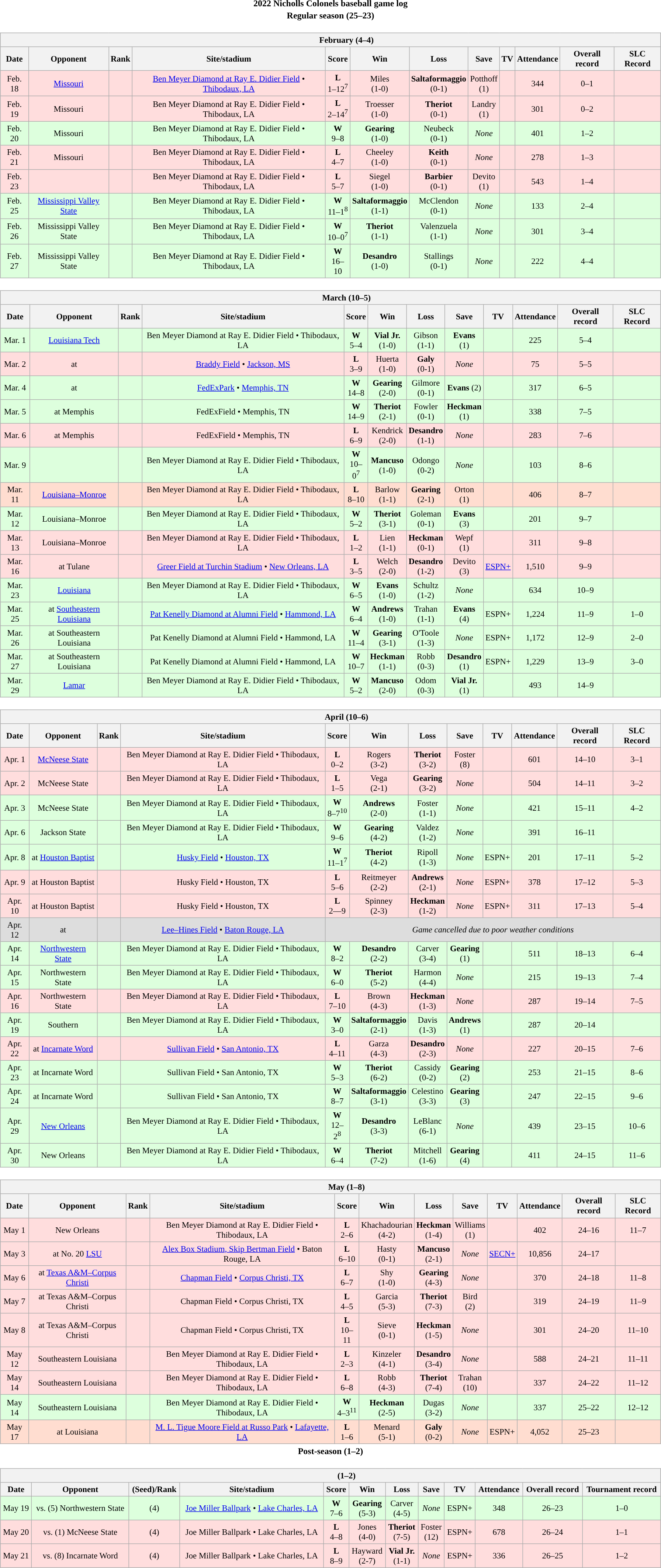<table class="toccolours" width=95% style="clear:both; margin:1.5em auto; text-align:center;">
<tr>
<th colspan=2>2022 Nicholls Colonels baseball game log</th>
</tr>
<tr>
<th colspan=2>Regular season (25–23)</th>
</tr>
<tr valign="top">
<td><br><table class="wikitable collapsible" style="margin:auto; width:100%; text-align:center; font-size:95%">
<tr>
<th colspan=12 style="padding-left:4em;">February (4–4)</th>
</tr>
<tr>
<th>Date</th>
<th>Opponent</th>
<th>Rank</th>
<th>Site/stadium</th>
<th>Score</th>
<th>Win</th>
<th>Loss</th>
<th>Save</th>
<th>TV</th>
<th>Attendance</th>
<th>Overall record</th>
<th>SLC Record</th>
</tr>
<tr align="center" bgcolor=#ffdddd>
<td>Feb. 18</td>
<td><a href='#'>Missouri</a></td>
<td></td>
<td><a href='#'>Ben Meyer Diamond at Ray E. Didier Field</a> • <a href='#'>Thibodaux, LA</a></td>
<td><strong>L</strong><br>1–12<sup>7</sup></td>
<td>Miles<br>(1-0)</td>
<td><strong>Saltaformaggio</strong><br>(0-1)</td>
<td>Potthoff<br>(1)</td>
<td></td>
<td>344</td>
<td>0–1</td>
<td></td>
</tr>
<tr align="center" bgcolor=#ffdddd>
<td>Feb. 19</td>
<td>Missouri</td>
<td></td>
<td>Ben Meyer Diamond at Ray E. Didier Field • Thibodaux, LA</td>
<td><strong>L</strong><br>2–14<sup>7</sup></td>
<td>Troesser<br>(1-0)</td>
<td><strong>Theriot</strong><br>(0-1)</td>
<td>Landry<br>(1)</td>
<td></td>
<td>301</td>
<td>0–2</td>
<td></td>
</tr>
<tr align="center" bgcolor=#ddffdd>
<td>Feb. 20</td>
<td>Missouri</td>
<td></td>
<td>Ben Meyer Diamond at Ray E. Didier Field • Thibodaux, LA</td>
<td><strong>W</strong><br>9–8</td>
<td><strong>Gearing</strong><br>(1-0)</td>
<td>Neubeck<br>(0-1)</td>
<td><em>None</em></td>
<td></td>
<td>401</td>
<td>1–2</td>
<td></td>
</tr>
<tr align="center" bgcolor=#ffdddd>
<td>Feb. 21</td>
<td>Missouri</td>
<td></td>
<td>Ben Meyer Diamond at Ray E. Didier Field • Thibodaux, LA</td>
<td><strong>L</strong><br>4–7</td>
<td>Cheeley<br>(1-0)</td>
<td><strong>Keith</strong><br>(0-1)</td>
<td><em>None</em></td>
<td></td>
<td>278</td>
<td>1–3</td>
<td></td>
</tr>
<tr align="center" bgcolor=#ffdddd>
<td>Feb. 23</td>
<td></td>
<td></td>
<td>Ben Meyer Diamond at Ray E. Didier Field • Thibodaux, LA</td>
<td><strong>L</strong><br>5–7</td>
<td>Siegel<br>(1-0)</td>
<td><strong>Barbier</strong><br>(0-1)</td>
<td>Devito<br>(1)</td>
<td></td>
<td>543</td>
<td>1–4</td>
<td></td>
</tr>
<tr align="center" bgcolor=#ddffdd>
<td>Feb. 25</td>
<td><a href='#'>Mississippi Valley State</a></td>
<td></td>
<td>Ben Meyer Diamond at Ray E. Didier Field • Thibodaux, LA</td>
<td><strong>W</strong><br>11–1<sup>8</sup></td>
<td><strong>Saltaformaggio</strong><br>(1-1)</td>
<td>McClendon<br>(0-1)</td>
<td><em>None</em></td>
<td></td>
<td>133</td>
<td>2–4</td>
<td></td>
</tr>
<tr align="center" bgcolor=#ddffdd>
<td>Feb. 26</td>
<td>Mississippi Valley State</td>
<td></td>
<td>Ben Meyer Diamond at Ray E. Didier Field • Thibodaux, LA</td>
<td><strong>W</strong><br>10–0<sup>7</sup></td>
<td><strong>Theriot</strong><br>(1-1)</td>
<td>Valenzuela<br>(1-1)</td>
<td><em>None</em></td>
<td></td>
<td>301</td>
<td>3–4</td>
<td></td>
</tr>
<tr align="center" bgcolor=#ddffdd>
<td>Feb. 27</td>
<td>Mississippi Valley State</td>
<td></td>
<td>Ben Meyer Diamond at Ray E. Didier Field • Thibodaux, LA</td>
<td><strong>W</strong><br>16–10</td>
<td><strong>Desandro</strong><br>(1-0)</td>
<td>Stallings<br>(0-1)</td>
<td><em>None</em></td>
<td></td>
<td>222</td>
<td>4–4</td>
<td></td>
</tr>
</table>
</td>
</tr>
<tr>
<td><br><table class="wikitable collapsible " style="margin:auto; width:100%; text-align:center; font-size:95%">
<tr>
<th colspan=12 style="padding-left:4em;">March (10–5)</th>
</tr>
<tr>
<th>Date</th>
<th>Opponent</th>
<th>Rank</th>
<th>Site/stadium</th>
<th>Score</th>
<th>Win</th>
<th>Loss</th>
<th>Save</th>
<th>TV</th>
<th>Attendance</th>
<th>Overall record</th>
<th>SLC Record</th>
</tr>
<tr align="center" bgcolor=#ddffdd>
<td>Mar. 1</td>
<td><a href='#'>Louisiana Tech</a></td>
<td></td>
<td>Ben Meyer Diamond at Ray E. Didier Field • Thibodaux, LA</td>
<td><strong>W</strong><br>5–4</td>
<td><strong>Vial Jr.</strong><br>(1-0)</td>
<td>Gibson<br>(1-1)</td>
<td><strong>Evans</strong><br>(1)</td>
<td></td>
<td>225</td>
<td>5–4</td>
<td></td>
</tr>
<tr align="center" bgcolor=#ffdddd>
<td>Mar. 2</td>
<td>at </td>
<td></td>
<td><a href='#'>Braddy Field</a> • <a href='#'>Jackson, MS</a></td>
<td><strong>L</strong><br>3–9</td>
<td>Huerta<br>(1-0)</td>
<td><strong>Galy</strong><br>(0-1)</td>
<td><em>None</em></td>
<td></td>
<td>75</td>
<td>5–5</td>
<td></td>
</tr>
<tr align="center" bgcolor=#ddffdd>
<td>Mar. 4</td>
<td>at </td>
<td></td>
<td><a href='#'>FedExPark</a> • <a href='#'>Memphis, TN</a></td>
<td><strong>W</strong><br>14–8</td>
<td><strong>Gearing</strong><br>(2-0)</td>
<td>Gilmore<br>(0-1)</td>
<td><strong>Evans</strong> (2)</td>
<td></td>
<td>317</td>
<td>6–5</td>
<td></td>
</tr>
<tr align="center" bgcolor=#ddffdd>
<td>Mar. 5</td>
<td>at Memphis</td>
<td></td>
<td>FedExField • Memphis, TN</td>
<td><strong>W</strong><br>14–9</td>
<td><strong>Theriot</strong><br>(2-1)</td>
<td>Fowler<br>(0-1)</td>
<td><strong>Heckman</strong><br>(1)</td>
<td></td>
<td>338</td>
<td>7–5</td>
<td></td>
</tr>
<tr align="center" bgcolor=#ffdddd>
<td>Mar. 6</td>
<td>at Memphis</td>
<td></td>
<td>FedExField • Memphis, TN</td>
<td><strong>L</strong><br>6–9</td>
<td>Kendrick<br>(2-0)</td>
<td><strong>Desandro</strong><br>(1-1)</td>
<td><em>None</em></td>
<td></td>
<td>283</td>
<td>7–6</td>
<td></td>
</tr>
<tr align="center" bgcolor=#ddffdd>
<td>Mar. 9</td>
<td></td>
<td></td>
<td>Ben Meyer Diamond at Ray E. Didier Field • Thibodaux, LA</td>
<td><strong>W</strong><br>10–0<sup>7</sup></td>
<td><strong>Mancuso</strong><br>(1-0)</td>
<td>Odongo<br>(0-2)</td>
<td><em>None</em></td>
<td></td>
<td>103</td>
<td>8–6</td>
<td></td>
</tr>
<tr align="center" bgcolor=#ffddddd>
<td>Mar. 11</td>
<td><a href='#'>Louisiana–Monroe</a></td>
<td></td>
<td>Ben Meyer Diamond at Ray E. Didier Field • Thibodaux, LA</td>
<td><strong>L</strong><br>8–10</td>
<td>Barlow<br>(1-1)</td>
<td><strong>Gearing</strong><br>(2-1)</td>
<td>Orton<br>(1)</td>
<td></td>
<td>406</td>
<td>8–7</td>
<td></td>
</tr>
<tr align="center" bgcolor=#ddffdd>
<td>Mar. 12</td>
<td>Louisiana–Monroe</td>
<td></td>
<td>Ben Meyer Diamond at Ray E. Didier Field • Thibodaux, LA</td>
<td><strong>W</strong><br>5–2</td>
<td><strong>Theriot</strong><br>(3-1)</td>
<td>Goleman<br>(0-1)</td>
<td><strong>Evans</strong><br>(3)</td>
<td></td>
<td>201</td>
<td>9–7</td>
<td></td>
</tr>
<tr align="center" bgcolor=#ffdddd>
<td>Mar. 13</td>
<td>Louisiana–Monroe</td>
<td></td>
<td>Ben Meyer Diamond at Ray E. Didier Field • Thibodaux, LA</td>
<td><strong>L</strong><br>1–2</td>
<td>Lien<br>(1-1)</td>
<td><strong>Heckman</strong><br>(0-1)</td>
<td>Wepf<br>(1)</td>
<td></td>
<td>311</td>
<td>9–8</td>
<td></td>
</tr>
<tr align="center" bgcolor=#ffdddd>
<td>Mar. 16</td>
<td>at Tulane</td>
<td></td>
<td><a href='#'>Greer Field at Turchin Stadium</a> • <a href='#'>New Orleans, LA</a></td>
<td><strong>L</strong><br>3–5</td>
<td>Welch<br>(2-0)</td>
<td><strong>Desandro</strong><br>(1-2)</td>
<td>Devito<br>(3)</td>
<td><a href='#'>ESPN+</a></td>
<td>1,510</td>
<td>9–9</td>
<td></td>
</tr>
<tr align="center" bgcolor=#ddffdd>
<td>Mar. 23</td>
<td><a href='#'>Louisiana</a></td>
<td></td>
<td>Ben Meyer Diamond at Ray E. Didier Field • Thibodaux, LA</td>
<td><strong>W</strong><br>6–5</td>
<td><strong>Evans</strong><br>(1-0)</td>
<td>Schultz<br>(1-2)</td>
<td><em>None</em></td>
<td></td>
<td>634</td>
<td>10–9</td>
<td></td>
</tr>
<tr align="center" bgcolor=#ddffdd>
<td>Mar. 25</td>
<td>at <a href='#'>Southeastern Louisiana</a></td>
<td></td>
<td><a href='#'>Pat Kenelly Diamond at Alumni Field</a> • <a href='#'>Hammond, LA</a></td>
<td><strong>W</strong><br>6–4</td>
<td><strong>Andrews</strong><br>(1-0)</td>
<td>Trahan<br>(1-1)</td>
<td><strong>Evans</strong><br>(4)</td>
<td>ESPN+</td>
<td>1,224</td>
<td>11–9</td>
<td>1–0</td>
</tr>
<tr align="center" bgcolor=#ddffdd>
<td>Mar. 26</td>
<td>at Southeastern Louisiana</td>
<td></td>
<td>Pat Kenelly Diamond at Alumni Field • Hammond, LA</td>
<td><strong>W</strong><br>11–4</td>
<td><strong>Gearing</strong><br>(3-1)</td>
<td>O'Toole<br>(1-3)</td>
<td><em>None</em></td>
<td>ESPN+</td>
<td>1,172</td>
<td>12–9</td>
<td>2–0</td>
</tr>
<tr align="center" bgcolor=#ddffdd>
<td>Mar. 27</td>
<td>at Southeastern Louisiana</td>
<td></td>
<td>Pat Kenelly Diamond at Alumni Field • Hammond, LA</td>
<td><strong>W</strong><br>10–7</td>
<td><strong>Heckman</strong><br>(1-1)</td>
<td>Robb<br>(0-3)</td>
<td><strong>Desandro</strong><br>(1)</td>
<td>ESPN+</td>
<td>1,229</td>
<td>13–9</td>
<td>3–0</td>
</tr>
<tr align="center" bgcolor=#ddffdd>
<td>Mar. 29</td>
<td><a href='#'>Lamar</a></td>
<td></td>
<td>Ben Meyer Diamond at Ray E. Didier Field • Thibodaux, LA</td>
<td><strong>W</strong><br>5–2</td>
<td><strong>Mancuso</strong><br>(2-0)</td>
<td>Odom<br>(0-3)</td>
<td><strong>Vial Jr.</strong><br>(1)</td>
<td></td>
<td>493</td>
<td>14–9</td>
<td></td>
</tr>
</table>
</td>
</tr>
<tr>
<td><br><table class="wikitable collapsible" style="margin:auto; width:100%; text-align:center; font-size:95%">
<tr>
<th colspan=12 style="padding-left:4em;">April (10–6)</th>
</tr>
<tr>
<th>Date</th>
<th>Opponent</th>
<th>Rank</th>
<th>Site/stadium</th>
<th>Score</th>
<th>Win</th>
<th>Loss</th>
<th>Save</th>
<th>TV</th>
<th>Attendance</th>
<th>Overall record</th>
<th>SLC Record</th>
</tr>
<tr align="center" bgcolor=#ffdddd>
<td>Apr. 1</td>
<td><a href='#'>McNeese State</a></td>
<td></td>
<td>Ben Meyer Diamond at Ray E. Didier Field • Thibodaux, LA</td>
<td><strong>L</strong><br>0–2</td>
<td>Rogers<br>(3-2)</td>
<td><strong>Theriot</strong><br>(3-2)</td>
<td>Foster<br>(8)</td>
<td></td>
<td>601</td>
<td>14–10</td>
<td>3–1</td>
</tr>
<tr align="center" bgcolor=#ffdddd>
<td>Apr. 2</td>
<td>McNeese State</td>
<td></td>
<td>Ben Meyer Diamond at Ray E. Didier Field • Thibodaux, LA</td>
<td><strong>L</strong><br>1–5</td>
<td>Vega<br>(2-1)</td>
<td><strong>Gearing</strong><br>(3-2)</td>
<td><em>None</em></td>
<td></td>
<td>504</td>
<td>14–11</td>
<td>3–2</td>
</tr>
<tr align="center" bgcolor=#ddffdd>
<td>Apr. 3</td>
<td>McNeese State</td>
<td></td>
<td>Ben Meyer Diamond at Ray E. Didier Field • Thibodaux, LA</td>
<td><strong>W</strong><br>8–7<sup>10</sup></td>
<td><strong>Andrews</strong><br>(2-0)</td>
<td>Foster<br>(1-1)</td>
<td><em>None</em></td>
<td></td>
<td>421</td>
<td>15–11</td>
<td>4–2</td>
</tr>
<tr align="center" bgcolor=#ddffdd>
<td>Apr. 6</td>
<td>Jackson State</td>
<td></td>
<td>Ben Meyer Diamond at Ray E. Didier Field • Thibodaux, LA</td>
<td><strong>W</strong><br>9–6</td>
<td><strong>Gearing</strong><br>(4-2)</td>
<td>Valdez<br>(1-2)</td>
<td><em>None</em></td>
<td></td>
<td>391</td>
<td>16–11</td>
<td></td>
</tr>
<tr align="center" bgcolor=#ddffdd>
<td>Apr. 8</td>
<td>at <a href='#'>Houston Baptist</a></td>
<td></td>
<td><a href='#'>Husky Field</a> • <a href='#'>Houston, TX</a></td>
<td><strong>W</strong><br>11–1<sup>7</sup></td>
<td><strong>Theriot</strong><br>(4-2)</td>
<td>Ripoll<br>(1-3)</td>
<td><em>None</em></td>
<td>ESPN+</td>
<td>201</td>
<td>17–11</td>
<td>5–2</td>
</tr>
<tr align="center" bgcolor=#ffdddd>
<td>Apr. 9</td>
<td>at Houston Baptist</td>
<td></td>
<td>Husky Field • Houston, TX</td>
<td><strong>L</strong><br>5–6</td>
<td>Reitmeyer<br>(2-2)</td>
<td><strong>Andrews</strong><br>(2-1)</td>
<td><em>None</em></td>
<td>ESPN+</td>
<td>378</td>
<td>17–12</td>
<td>5–3</td>
</tr>
<tr align="center" bgcolor=#ffdddd>
<td>Apr. 10</td>
<td>at Houston Baptist</td>
<td></td>
<td>Husky Field • Houston, TX</td>
<td><strong>L</strong><br>2—9</td>
<td>Spinney<br>(2-3)</td>
<td><strong>Heckman</strong><br>(1-2)</td>
<td><em>None</em></td>
<td>ESPN+</td>
<td>311</td>
<td>17–13</td>
<td>5–4</td>
</tr>
<tr align="center" bgcolor=#dddddd>
<td>Apr. 12</td>
<td>at </td>
<td></td>
<td><a href='#'>Lee–Hines Field</a> • <a href='#'>Baton Rouge, LA</a></td>
<td colspan=8><em>Game cancelled due to poor weather conditions</em></td>
</tr>
<tr align="center" bgcolor=#ddffdd>
<td>Apr. 14</td>
<td><a href='#'>Northwestern State</a></td>
<td></td>
<td>Ben Meyer Diamond at Ray E. Didier Field • Thibodaux, LA</td>
<td><strong>W</strong><br>8–2</td>
<td><strong>Desandro</strong><br>(2-2)</td>
<td>Carver<br>(3-4)</td>
<td><strong>Gearing</strong><br>(1)</td>
<td></td>
<td>511</td>
<td>18–13</td>
<td>6–4</td>
</tr>
<tr align="center" bgcolor=#ddffdd>
<td>Apr. 15</td>
<td>Northwestern State</td>
<td></td>
<td>Ben Meyer Diamond at Ray E. Didier Field • Thibodaux, LA</td>
<td><strong>W</strong><br>6–0</td>
<td><strong>Theriot</strong><br>(5-2)</td>
<td>Harmon<br>(4-4)</td>
<td><em>None</em></td>
<td></td>
<td>215</td>
<td>19–13</td>
<td>7–4</td>
</tr>
<tr align="center" bgcolor=#ffdddd>
<td>Apr. 16</td>
<td>Northwestern State</td>
<td></td>
<td>Ben Meyer Diamond at Ray E. Didier Field • Thibodaux, LA</td>
<td><strong>L</strong><br>7–10</td>
<td>Brown<br>(4-3)</td>
<td><strong>Heckman</strong><br>(1-3)</td>
<td><em>None</em></td>
<td></td>
<td>287</td>
<td>19–14</td>
<td>7–5</td>
</tr>
<tr align="center" bgcolor=#ddffdd>
<td>Apr. 19</td>
<td>Southern</td>
<td></td>
<td>Ben Meyer Diamond at Ray E. Didier Field • Thibodaux, LA</td>
<td><strong>W</strong><br>3–0</td>
<td><strong>Saltaformaggio</strong><br>(2-1)</td>
<td>Davis<br>(1-3)</td>
<td><strong>Andrews</strong><br>(1)</td>
<td></td>
<td>287</td>
<td>20–14</td>
<td></td>
</tr>
<tr align="center" bgcolor=#ffdddd>
<td>Apr. 22</td>
<td>at <a href='#'>Incarnate Word</a></td>
<td></td>
<td><a href='#'>Sullivan Field</a> • <a href='#'>San Antonio, TX</a></td>
<td><strong>L</strong><br>4–11</td>
<td>Garza<br>(4-3)</td>
<td><strong>Desandro</strong><br>(2-3)</td>
<td><em>None</em></td>
<td></td>
<td>227</td>
<td>20–15</td>
<td>7–6</td>
</tr>
<tr align="center" bgcolor=#ddffdd>
<td>Apr. 23</td>
<td>at Incarnate Word</td>
<td></td>
<td>Sullivan Field • San Antonio, TX</td>
<td><strong>W</strong><br>5–3</td>
<td><strong>Theriot</strong><br>(6-2)</td>
<td>Cassidy<br>(0-2)</td>
<td><strong>Gearing</strong><br>(2)</td>
<td></td>
<td>253</td>
<td>21–15</td>
<td>8–6</td>
</tr>
<tr align="center" bgcolor=#ddffdd>
<td>Apr. 24</td>
<td>at Incarnate Word</td>
<td></td>
<td>Sullivan Field • San Antonio, TX</td>
<td><strong>W</strong><br>8–7</td>
<td><strong>Saltaformaggio</strong><br>(3-1)</td>
<td>Celestino<br>(3-3)</td>
<td><strong>Gearing</strong><br>(3)</td>
<td></td>
<td>247</td>
<td>22–15</td>
<td>9–6</td>
</tr>
<tr align="center" bgcolor=#ddffdd>
<td>Apr. 29</td>
<td><a href='#'>New Orleans</a></td>
<td></td>
<td>Ben Meyer Diamond at Ray E. Didier Field • Thibodaux, LA</td>
<td><strong>W</strong><br>12–2<sup>8</sup></td>
<td><strong>Desandro</strong><br>(3-3)</td>
<td>LeBlanc<br>(6-1)</td>
<td><em>None</em></td>
<td></td>
<td>439</td>
<td>23–15</td>
<td>10–6</td>
</tr>
<tr align="center" bgcolor=#ddffdd>
<td>Apr. 30</td>
<td>New Orleans</td>
<td></td>
<td>Ben Meyer Diamond at Ray E. Didier Field • Thibodaux, LA</td>
<td><strong>W</strong><br>6–4</td>
<td><strong>Theriot</strong><br>(7-2)</td>
<td>Mitchell<br>(1-6)</td>
<td><strong>Gearing</strong><br>(4)</td>
<td></td>
<td>411</td>
<td>24–15</td>
<td>11–6</td>
</tr>
</table>
</td>
</tr>
<tr>
<td><br><table class="wikitable collapsible" style="margin:auto; width:100%; text-align:center; font-size:95%">
<tr>
<th colspan=13 style="padding-left:4em;">May (1–8)</th>
</tr>
<tr>
<th>Date</th>
<th>Opponent</th>
<th>Rank</th>
<th>Site/stadium</th>
<th>Score</th>
<th>Win</th>
<th>Loss</th>
<th>Save</th>
<th>TV</th>
<th>Attendance</th>
<th>Overall record</th>
<th>SLC Record</th>
</tr>
<tr align="center" bgcolor=#ffdddd>
<td>May 1</td>
<td>New Orleans</td>
<td></td>
<td>Ben Meyer Diamond at Ray E. Didier Field • Thibodaux, LA</td>
<td><strong>L</strong><br>2–6</td>
<td>Khachadourian<br>(4-2)</td>
<td><strong>Heckman</strong><br>(1-4)</td>
<td>Williams<br>(1)</td>
<td></td>
<td>402</td>
<td>24–16</td>
<td>11–7</td>
</tr>
<tr align="center" bgcolor=#ffdddd>
<td>May 3</td>
<td>at No. 20 <a href='#'>LSU</a></td>
<td></td>
<td><a href='#'>Alex Box Stadium, Skip Bertman Field</a> • Baton Rouge, LA</td>
<td><strong>L</strong><br>6–10</td>
<td>Hasty<br>(0-1)</td>
<td><strong>Mancuso</strong><br>(2-1)</td>
<td><em>None</em></td>
<td><a href='#'>SECN+</a></td>
<td>10,856</td>
<td>24–17</td>
<td></td>
</tr>
<tr align="center" bgcolor=#ffdddd>
<td>May 6</td>
<td>at <a href='#'>Texas A&M–Corpus Christi</a></td>
<td></td>
<td><a href='#'>Chapman Field</a> • <a href='#'>Corpus Christi, TX</a></td>
<td><strong>L</strong><br>6–7</td>
<td>Shy<br>(1-0)</td>
<td><strong>Gearing</strong><br>(4-3)</td>
<td><em>None</em></td>
<td></td>
<td>370</td>
<td>24–18</td>
<td>11–8</td>
</tr>
<tr align="center" bgcolor=#ffdddd>
<td>May 7</td>
<td>at Texas A&M–Corpus Christi</td>
<td></td>
<td>Chapman Field • Corpus Christi, TX</td>
<td><strong>L</strong><br>4–5</td>
<td>Garcia<br>(5-3)</td>
<td><strong>Theriot</strong><br>(7-3)</td>
<td>Bird<br>(2)</td>
<td></td>
<td>319</td>
<td>24–19</td>
<td>11–9</td>
</tr>
<tr align="center" bgcolor=#ffdddd>
<td>May 8</td>
<td>at Texas A&M–Corpus Christi</td>
<td></td>
<td>Chapman Field • Corpus Christi, TX</td>
<td><strong>L</strong><br>10–11</td>
<td>Sieve<br>(0-1)</td>
<td><strong>Heckman</strong><br>(1-5)</td>
<td><em>None</em></td>
<td></td>
<td>301</td>
<td>24–20</td>
<td>11–10</td>
</tr>
<tr align="center" bgcolor=#ffdddd>
<td>May 12</td>
<td>Southeastern Louisiana</td>
<td></td>
<td>Ben Meyer Diamond at Ray E. Didier Field • Thibodaux, LA</td>
<td><strong>L</strong><br>2–3</td>
<td>Kinzeler<br>(4-1)</td>
<td><strong>Desandro</strong><br>(3-4)</td>
<td><em>None</em></td>
<td></td>
<td>588</td>
<td>24–21</td>
<td>11–11</td>
</tr>
<tr align="center" bgcolor=#ffdddd>
<td>May 14</td>
<td>Southeastern Louisiana</td>
<td></td>
<td>Ben Meyer Diamond at Ray E. Didier Field • Thibodaux, LA</td>
<td><strong>L</strong><br>6–8</td>
<td>Robb<br>(4-3)</td>
<td><strong>Theriot</strong><br>(7-4)</td>
<td>Trahan<br>(10)</td>
<td></td>
<td>337</td>
<td>24–22</td>
<td>11–12</td>
</tr>
<tr align="center" bgcolor=#ddffdd>
<td>May 14</td>
<td>Southeastern Louisiana</td>
<td></td>
<td>Ben Meyer Diamond at Ray E. Didier Field • Thibodaux, LA</td>
<td><strong>W</strong><br>4–3<sup>11</sup></td>
<td><strong>Heckman</strong><br>(2-5)</td>
<td>Dugas<br>(3-2)</td>
<td><em>None</em></td>
<td></td>
<td>337</td>
<td>25–22</td>
<td>12–12</td>
</tr>
<tr align="center" bgcolor=#ffddddd>
<td>May 17</td>
<td>at Louisiana</td>
<td></td>
<td><a href='#'>M. L. Tigue Moore Field at Russo Park</a> • <a href='#'>Lafayette, LA</a></td>
<td><strong>L</strong><br>1–6</td>
<td>Menard<br>(5-1)</td>
<td><strong>Galy</strong><br>(0-2)</td>
<td><em>None</em></td>
<td>ESPN+</td>
<td>4,052</td>
<td>25–23</td>
<td></td>
</tr>
</table>
</td>
</tr>
<tr>
<th colspan=2>Post-season (1–2)</th>
</tr>
<tr>
<td><br><table class="wikitable collapsible" style="margin:auto; width:100%; text-align:center; font-size:95%">
<tr>
<th colspan=12 style="padding-left:4em;"> (1–2)</th>
</tr>
<tr>
<th>Date</th>
<th>Opponent</th>
<th>(Seed)/Rank</th>
<th>Site/stadium</th>
<th>Score</th>
<th>Win</th>
<th>Loss</th>
<th>Save</th>
<th>TV</th>
<th>Attendance</th>
<th>Overall record</th>
<th>Tournament record</th>
</tr>
<tr align="center" bgcolor=#ddffdd>
<td>May 19</td>
<td>vs. (5) Northwestern State</td>
<td>(4)</td>
<td><a href='#'>Joe Miller Ballpark</a> • <a href='#'>Lake Charles, LA</a></td>
<td><strong>W</strong><br>7–6</td>
<td><strong>Gearing</strong><br>(5-3)</td>
<td>Carver<br>(4-5)</td>
<td><em>None</em></td>
<td>ESPN+</td>
<td>348</td>
<td>26–23</td>
<td>1–0</td>
</tr>
<tr align="center" bgcolor=#ffdddd>
<td>May 20</td>
<td>vs. (1) McNeese State</td>
<td>(4)</td>
<td>Joe Miller Ballpark • Lake Charles, LA</td>
<td><strong>L</strong><br>4–8</td>
<td>Jones<br>(4-0)</td>
<td><strong>Theriot</strong><br>(7-5)</td>
<td>Foster<br>(12)</td>
<td>ESPN+</td>
<td>678</td>
<td>26–24</td>
<td>1–1</td>
</tr>
<tr align="center" bgcolor=#ffdddd>
<td>May 21</td>
<td>vs. (8) Incarnate Word</td>
<td>(4)</td>
<td>Joe Miller Ballpark • Lake Charles, LA</td>
<td><strong>L</strong><br>8–9</td>
<td>Hayward<br>(2-7)</td>
<td><strong>Vial Jr.</strong><br>(1-1)</td>
<td><em>None</em></td>
<td>ESPN+</td>
<td>336</td>
<td>26–25</td>
<td>1–2</td>
</tr>
</table>
</td>
</tr>
</table>
